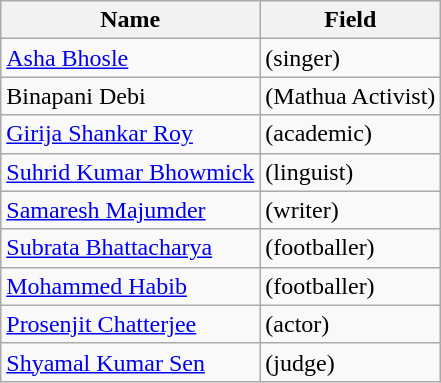<table class="wikitable sortable">
<tr>
<th>Name</th>
<th>Field</th>
</tr>
<tr>
<td><a href='#'>Asha Bhosle</a></td>
<td>(singer)</td>
</tr>
<tr>
<td>Binapani Debi</td>
<td>(Mathua Activist)</td>
</tr>
<tr>
<td><a href='#'>Girija Shankar Roy</a></td>
<td>(academic)</td>
</tr>
<tr>
<td><a href='#'>Suhrid Kumar Bhowmick</a></td>
<td>(linguist)</td>
</tr>
<tr>
<td><a href='#'>Samaresh Majumder</a></td>
<td>(writer)</td>
</tr>
<tr>
<td><a href='#'>Subrata Bhattacharya</a></td>
<td>(footballer)</td>
</tr>
<tr>
<td><a href='#'>Mohammed Habib</a></td>
<td>(footballer)</td>
</tr>
<tr>
<td><a href='#'>Prosenjit Chatterjee</a></td>
<td>(actor)</td>
</tr>
<tr>
<td><a href='#'>Shyamal Kumar Sen</a></td>
<td>(judge)</td>
</tr>
</table>
